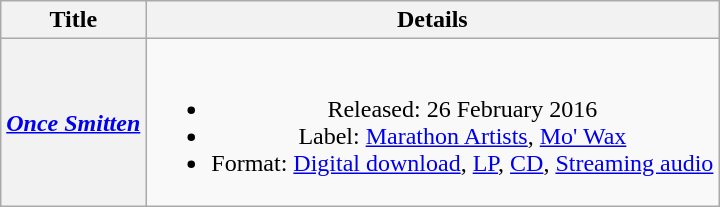<table class="wikitable plainrowheaders" style="text-align:center;">
<tr>
<th>Title</th>
<th>Details</th>
</tr>
<tr>
<th scope="row"><a href='#'><em>Once Smitten</em></a></th>
<td><br><ul><li>Released: 26 February 2016</li><li>Label: <a href='#'>Marathon Artists</a>, <a href='#'>Mo' Wax</a></li><li>Format: <a href='#'>Digital download</a>, <a href='#'>LP</a>, <a href='#'>CD</a>, <a href='#'>Streaming audio</a></li></ul></td>
</tr>
</table>
